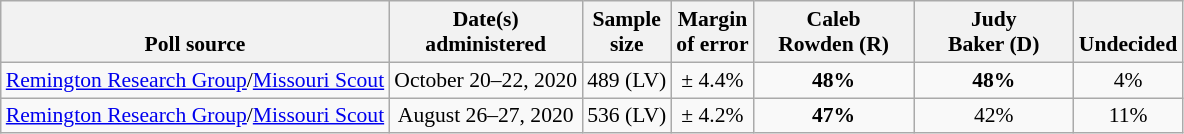<table class="wikitable" style="font-size:90%;text-align:center;">
<tr valign=bottom>
<th>Poll source</th>
<th>Date(s)<br>administered</th>
<th>Sample<br>size</th>
<th>Margin<br>of error</th>
<th style="width:100px;">Caleb<br>Rowden (R)</th>
<th style="width:100px;">Judy<br>Baker (D)</th>
<th>Undecided</th>
</tr>
<tr>
<td style="text-align:left;"><a href='#'>Remington Research Group</a>/<a href='#'>Missouri Scout</a></td>
<td>October 20–22, 2020</td>
<td>489 (LV)</td>
<td>± 4.4%</td>
<td><strong>48%</strong></td>
<td><strong>48%</strong></td>
<td>4%</td>
</tr>
<tr>
<td style="text-align:left;"><a href='#'>Remington Research Group</a>/<a href='#'>Missouri Scout</a></td>
<td>August 26–27, 2020</td>
<td>536 (LV)</td>
<td>± 4.2%</td>
<td><strong>47%</strong></td>
<td>42%</td>
<td>11%</td>
</tr>
</table>
